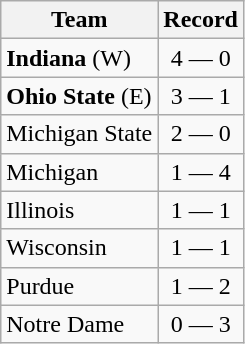<table class="wikitable" style="text-align:center;">
<tr>
<th>Team</th>
<th>Record</th>
</tr>
<tr>
<td style="text-align:left"><strong>Indiana</strong> (W)</td>
<td>4 — 0</td>
</tr>
<tr>
<td style="text-align:left"><strong>Ohio State</strong> (E)</td>
<td>3 — 1</td>
</tr>
<tr>
<td style="text-align:left">Michigan State</td>
<td>2 — 0</td>
</tr>
<tr>
<td style="text-align:left">Michigan</td>
<td>1 — 4</td>
</tr>
<tr>
<td style="text-align:left">Illinois</td>
<td>1 — 1</td>
</tr>
<tr>
<td style="text-align:left">Wisconsin</td>
<td>1 — 1</td>
</tr>
<tr>
<td style="text-align:left">Purdue</td>
<td>1 — 2</td>
</tr>
<tr>
<td style="text-align:left">Notre Dame</td>
<td>0 — 3</td>
</tr>
</table>
